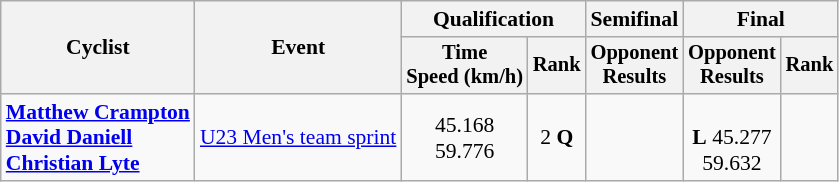<table class="wikitable" style="font-size:90%">
<tr>
<th rowspan="2">Cyclist</th>
<th rowspan="2">Event</th>
<th colspan=2>Qualification</th>
<th>Semifinal</th>
<th colspan=2>Final</th>
</tr>
<tr style="font-size:95%">
<th>Time<br>Speed (km/h)</th>
<th>Rank</th>
<th>Opponent<br>Results</th>
<th>Opponent<br>Results</th>
<th>Rank</th>
</tr>
<tr align=center>
<td align=left><strong><a href='#'>Matthew Crampton</a><br><a href='#'>David Daniell</a><br><a href='#'>Christian Lyte</a></strong></td>
<td align=left><a href='#'>U23 Men's team sprint</a></td>
<td>45.168<br>59.776</td>
<td>2 <strong>Q</strong></td>
<td></td>
<td><br><strong>L</strong> 45.277<br>59.632</td>
<td></td>
</tr>
</table>
